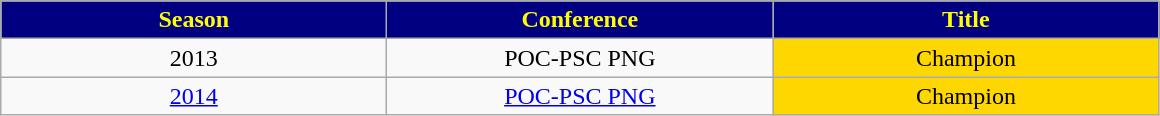<table class="wikitable">
<tr>
<th width=250px style="background: #000080; color: yellow; text-align: center"><strong>Season</strong></th>
<th width=250px style="background: #000080; color: yellow; text-align: center"><strong>Conference</strong></th>
<th width=250px style="background: #000080; color: yellow">Title</th>
</tr>
<tr align=center>
<td>2013</td>
<td>POC-PSC PNG</td>
<td style="background:gold;">Champion</td>
</tr>
<tr align=center>
<td><a href='#'>2014</a></td>
<td><a href='#'>POC-PSC PNG</a></td>
<td style="background:gold;">Champion</td>
</tr>
</table>
